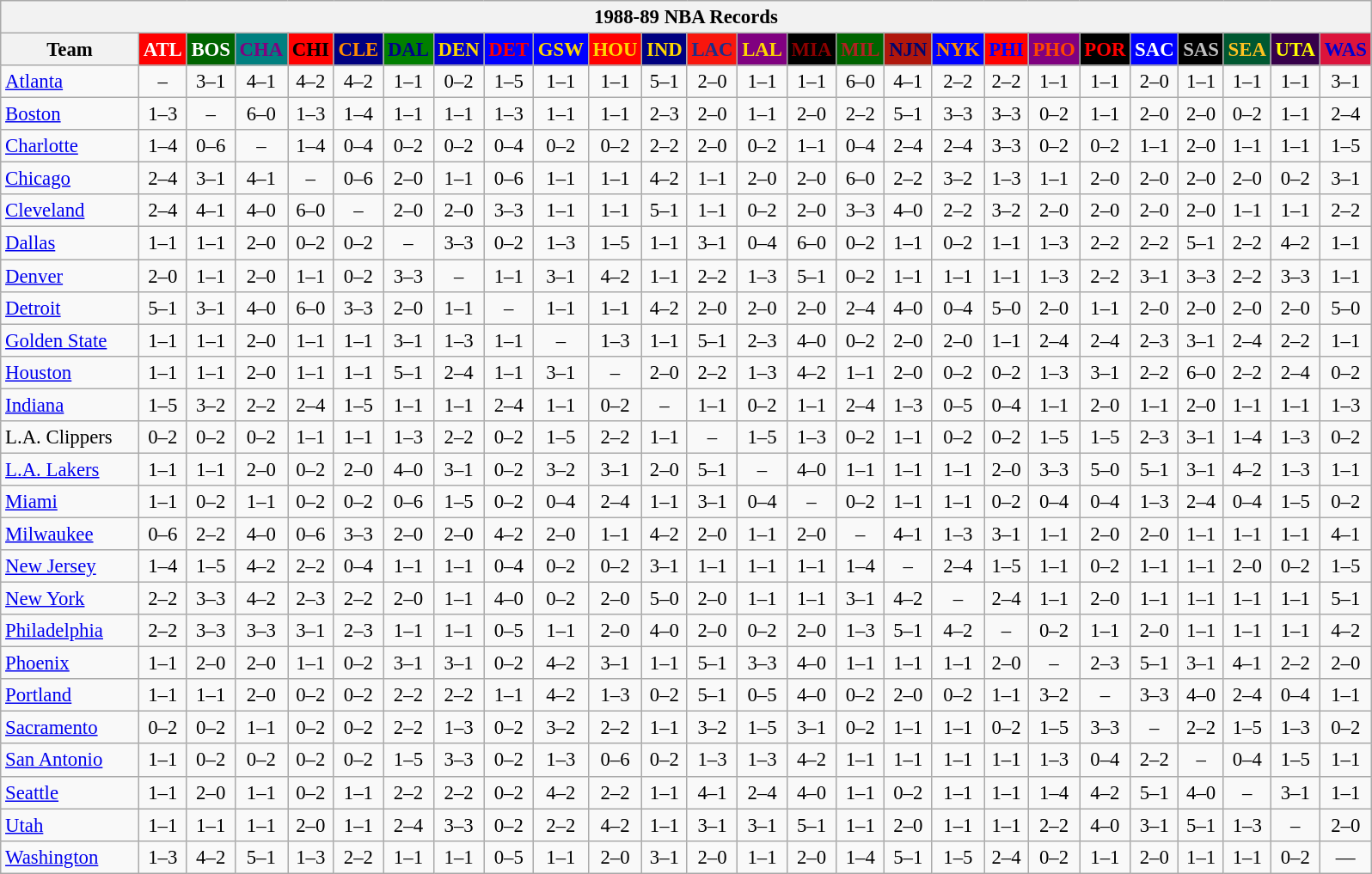<table class="wikitable" style="font-size:95%; text-align:center;">
<tr>
<th colspan=26>1988-89 NBA Records</th>
</tr>
<tr>
<th width=100>Team</th>
<th style="background:#FF0000;color:#FFFFFF;width=35">ATL</th>
<th style="background:#006400;color:#FFFFFF;width=35">BOS</th>
<th style="background:#008080;color:#800080;width=35">CHA</th>
<th style="background:#FF0000;color:#000000;width=35">CHI</th>
<th style="background:#000080;color:#FF8C00;width=35">CLE</th>
<th style="background:#008000;color:#00008B;width=35">DAL</th>
<th style="background:#0000CD;color:#FFD700;width=35">DEN</th>
<th style="background:#0000FF;color:#FF0000;width=35">DET</th>
<th style="background:#0000FF;color:#FFD700;width=35">GSW</th>
<th style="background:#FF0000;color:#FFD700;width=35">HOU</th>
<th style="background:#000080;color:#FFD700;width=35">IND</th>
<th style="background:#F9160D;color:#1A2E8B;width=35">LAC</th>
<th style="background:#800080;color:#FFD700;width=35">LAL</th>
<th style="background:#000000;color:#8B0000;width=35">MIA</th>
<th style="background:#006400;color:#B22222;width=35">MIL</th>
<th style="background:#B0170C;color:#00056D;width=35">NJN</th>
<th style="background:#0000FF;color:#FF8C00;width=35">NYK</th>
<th style="background:#FF0000;color:#0000FF;width=35">PHI</th>
<th style="background:#800080;color:#FF4500;width=35">PHO</th>
<th style="background:#000000;color:#FF0000;width=35">POR</th>
<th style="background:#0000FF;color:#FFFFFF;width=35">SAC</th>
<th style="background:#000000;color:#C0C0C0;width=35">SAS</th>
<th style="background:#005831;color:#FFC322;width=35">SEA</th>
<th style="background:#36004A;color:#FFFF00;width=35">UTA</th>
<th style="background:#DC143C;color:#0000CD;width=35">WAS</th>
</tr>
<tr>
<td style="text-align:left;"><a href='#'>Atlanta</a></td>
<td>–</td>
<td>3–1</td>
<td>4–1</td>
<td>4–2</td>
<td>4–2</td>
<td>1–1</td>
<td>0–2</td>
<td>1–5</td>
<td>1–1</td>
<td>1–1</td>
<td>5–1</td>
<td>2–0</td>
<td>1–1</td>
<td>1–1</td>
<td>6–0</td>
<td>4–1</td>
<td>2–2</td>
<td>2–2</td>
<td>1–1</td>
<td>1–1</td>
<td>2–0</td>
<td>1–1</td>
<td>1–1</td>
<td>1–1</td>
<td>3–1</td>
</tr>
<tr>
<td style="text-align:left;"><a href='#'>Boston</a></td>
<td>1–3</td>
<td>–</td>
<td>6–0</td>
<td>1–3</td>
<td>1–4</td>
<td>1–1</td>
<td>1–1</td>
<td>1–3</td>
<td>1–1</td>
<td>1–1</td>
<td>2–3</td>
<td>2–0</td>
<td>1–1</td>
<td>2–0</td>
<td>2–2</td>
<td>5–1</td>
<td>3–3</td>
<td>3–3</td>
<td>0–2</td>
<td>1–1</td>
<td>2–0</td>
<td>2–0</td>
<td>0–2</td>
<td>1–1</td>
<td>2–4</td>
</tr>
<tr>
<td style="text-align:left;"><a href='#'>Charlotte</a></td>
<td>1–4</td>
<td>0–6</td>
<td>–</td>
<td>1–4</td>
<td>0–4</td>
<td>0–2</td>
<td>0–2</td>
<td>0–4</td>
<td>0–2</td>
<td>0–2</td>
<td>2–2</td>
<td>2–0</td>
<td>0–2</td>
<td>1–1</td>
<td>0–4</td>
<td>2–4</td>
<td>2–4</td>
<td>3–3</td>
<td>0–2</td>
<td>0–2</td>
<td>1–1</td>
<td>2–0</td>
<td>1–1</td>
<td>1–1</td>
<td>1–5</td>
</tr>
<tr>
<td style="text-align:left;"><a href='#'>Chicago</a></td>
<td>2–4</td>
<td>3–1</td>
<td>4–1</td>
<td>–</td>
<td>0–6</td>
<td>2–0</td>
<td>1–1</td>
<td>0–6</td>
<td>1–1</td>
<td>1–1</td>
<td>4–2</td>
<td>1–1</td>
<td>2–0</td>
<td>2–0</td>
<td>6–0</td>
<td>2–2</td>
<td>3–2</td>
<td>1–3</td>
<td>1–1</td>
<td>2–0</td>
<td>2–0</td>
<td>2–0</td>
<td>2–0</td>
<td>0–2</td>
<td>3–1</td>
</tr>
<tr>
<td style="text-align:left;"><a href='#'>Cleveland</a></td>
<td>2–4</td>
<td>4–1</td>
<td>4–0</td>
<td>6–0</td>
<td>–</td>
<td>2–0</td>
<td>2–0</td>
<td>3–3</td>
<td>1–1</td>
<td>1–1</td>
<td>5–1</td>
<td>1–1</td>
<td>0–2</td>
<td>2–0</td>
<td>3–3</td>
<td>4–0</td>
<td>2–2</td>
<td>3–2</td>
<td>2–0</td>
<td>2–0</td>
<td>2–0</td>
<td>2–0</td>
<td>1–1</td>
<td>1–1</td>
<td>2–2</td>
</tr>
<tr>
<td style="text-align:left;"><a href='#'>Dallas</a></td>
<td>1–1</td>
<td>1–1</td>
<td>2–0</td>
<td>0–2</td>
<td>0–2</td>
<td>–</td>
<td>3–3</td>
<td>0–2</td>
<td>1–3</td>
<td>1–5</td>
<td>1–1</td>
<td>3–1</td>
<td>0–4</td>
<td>6–0</td>
<td>0–2</td>
<td>1–1</td>
<td>0–2</td>
<td>1–1</td>
<td>1–3</td>
<td>2–2</td>
<td>2–2</td>
<td>5–1</td>
<td>2–2</td>
<td>4–2</td>
<td>1–1</td>
</tr>
<tr>
<td style="text-align:left;"><a href='#'>Denver</a></td>
<td>2–0</td>
<td>1–1</td>
<td>2–0</td>
<td>1–1</td>
<td>0–2</td>
<td>3–3</td>
<td>–</td>
<td>1–1</td>
<td>3–1</td>
<td>4–2</td>
<td>1–1</td>
<td>2–2</td>
<td>1–3</td>
<td>5–1</td>
<td>0–2</td>
<td>1–1</td>
<td>1–1</td>
<td>1–1</td>
<td>1–3</td>
<td>2–2</td>
<td>3–1</td>
<td>3–3</td>
<td>2–2</td>
<td>3–3</td>
<td>1–1</td>
</tr>
<tr>
<td style="text-align:left;"><a href='#'>Detroit</a></td>
<td>5–1</td>
<td>3–1</td>
<td>4–0</td>
<td>6–0</td>
<td>3–3</td>
<td>2–0</td>
<td>1–1</td>
<td>–</td>
<td>1–1</td>
<td>1–1</td>
<td>4–2</td>
<td>2–0</td>
<td>2–0</td>
<td>2–0</td>
<td>2–4</td>
<td>4–0</td>
<td>0–4</td>
<td>5–0</td>
<td>2–0</td>
<td>1–1</td>
<td>2–0</td>
<td>2–0</td>
<td>2–0</td>
<td>2–0</td>
<td>5–0</td>
</tr>
<tr>
<td style="text-align:left;"><a href='#'>Golden State</a></td>
<td>1–1</td>
<td>1–1</td>
<td>2–0</td>
<td>1–1</td>
<td>1–1</td>
<td>3–1</td>
<td>1–3</td>
<td>1–1</td>
<td>–</td>
<td>1–3</td>
<td>1–1</td>
<td>5–1</td>
<td>2–3</td>
<td>4–0</td>
<td>0–2</td>
<td>2–0</td>
<td>2–0</td>
<td>1–1</td>
<td>2–4</td>
<td>2–4</td>
<td>2–3</td>
<td>3–1</td>
<td>2–4</td>
<td>2–2</td>
<td>1–1</td>
</tr>
<tr>
<td style="text-align:left;"><a href='#'>Houston</a></td>
<td>1–1</td>
<td>1–1</td>
<td>2–0</td>
<td>1–1</td>
<td>1–1</td>
<td>5–1</td>
<td>2–4</td>
<td>1–1</td>
<td>3–1</td>
<td>–</td>
<td>2–0</td>
<td>2–2</td>
<td>1–3</td>
<td>4–2</td>
<td>1–1</td>
<td>2–0</td>
<td>0–2</td>
<td>0–2</td>
<td>1–3</td>
<td>3–1</td>
<td>2–2</td>
<td>6–0</td>
<td>2–2</td>
<td>2–4</td>
<td>0–2</td>
</tr>
<tr>
<td style="text-align:left;"><a href='#'>Indiana</a></td>
<td>1–5</td>
<td>3–2</td>
<td>2–2</td>
<td>2–4</td>
<td>1–5</td>
<td>1–1</td>
<td>1–1</td>
<td>2–4</td>
<td>1–1</td>
<td>0–2</td>
<td>–</td>
<td>1–1</td>
<td>0–2</td>
<td>1–1</td>
<td>2–4</td>
<td>1–3</td>
<td>0–5</td>
<td>0–4</td>
<td>1–1</td>
<td>2–0</td>
<td>1–1</td>
<td>2–0</td>
<td>1–1</td>
<td>1–1</td>
<td>1–3</td>
</tr>
<tr>
<td style="text-align:left;">L.A. Clippers</td>
<td>0–2</td>
<td>0–2</td>
<td>0–2</td>
<td>1–1</td>
<td>1–1</td>
<td>1–3</td>
<td>2–2</td>
<td>0–2</td>
<td>1–5</td>
<td>2–2</td>
<td>1–1</td>
<td>–</td>
<td>1–5</td>
<td>1–3</td>
<td>0–2</td>
<td>1–1</td>
<td>0–2</td>
<td>0–2</td>
<td>1–5</td>
<td>1–5</td>
<td>2–3</td>
<td>3–1</td>
<td>1–4</td>
<td>1–3</td>
<td>0–2</td>
</tr>
<tr>
<td style="text-align:left;"><a href='#'>L.A. Lakers</a></td>
<td>1–1</td>
<td>1–1</td>
<td>2–0</td>
<td>0–2</td>
<td>2–0</td>
<td>4–0</td>
<td>3–1</td>
<td>0–2</td>
<td>3–2</td>
<td>3–1</td>
<td>2–0</td>
<td>5–1</td>
<td>–</td>
<td>4–0</td>
<td>1–1</td>
<td>1–1</td>
<td>1–1</td>
<td>2–0</td>
<td>3–3</td>
<td>5–0</td>
<td>5–1</td>
<td>3–1</td>
<td>4–2</td>
<td>1–3</td>
<td>1–1</td>
</tr>
<tr>
<td style="text-align:left;"><a href='#'>Miami</a></td>
<td>1–1</td>
<td>0–2</td>
<td>1–1</td>
<td>0–2</td>
<td>0–2</td>
<td>0–6</td>
<td>1–5</td>
<td>0–2</td>
<td>0–4</td>
<td>2–4</td>
<td>1–1</td>
<td>3–1</td>
<td>0–4</td>
<td>–</td>
<td>0–2</td>
<td>1–1</td>
<td>1–1</td>
<td>0–2</td>
<td>0–4</td>
<td>0–4</td>
<td>1–3</td>
<td>2–4</td>
<td>0–4</td>
<td>1–5</td>
<td>0–2</td>
</tr>
<tr>
<td style="text-align:left;"><a href='#'>Milwaukee</a></td>
<td>0–6</td>
<td>2–2</td>
<td>4–0</td>
<td>0–6</td>
<td>3–3</td>
<td>2–0</td>
<td>2–0</td>
<td>4–2</td>
<td>2–0</td>
<td>1–1</td>
<td>4–2</td>
<td>2–0</td>
<td>1–1</td>
<td>2–0</td>
<td>–</td>
<td>4–1</td>
<td>1–3</td>
<td>3–1</td>
<td>1–1</td>
<td>2–0</td>
<td>2–0</td>
<td>1–1</td>
<td>1–1</td>
<td>1–1</td>
<td>4–1</td>
</tr>
<tr>
<td style="text-align:left;"><a href='#'>New Jersey</a></td>
<td>1–4</td>
<td>1–5</td>
<td>4–2</td>
<td>2–2</td>
<td>0–4</td>
<td>1–1</td>
<td>1–1</td>
<td>0–4</td>
<td>0–2</td>
<td>0–2</td>
<td>3–1</td>
<td>1–1</td>
<td>1–1</td>
<td>1–1</td>
<td>1–4</td>
<td>–</td>
<td>2–4</td>
<td>1–5</td>
<td>1–1</td>
<td>0–2</td>
<td>1–1</td>
<td>1–1</td>
<td>2–0</td>
<td>0–2</td>
<td>1–5</td>
</tr>
<tr>
<td style="text-align:left;"><a href='#'>New York</a></td>
<td>2–2</td>
<td>3–3</td>
<td>4–2</td>
<td>2–3</td>
<td>2–2</td>
<td>2–0</td>
<td>1–1</td>
<td>4–0</td>
<td>0–2</td>
<td>2–0</td>
<td>5–0</td>
<td>2–0</td>
<td>1–1</td>
<td>1–1</td>
<td>3–1</td>
<td>4–2</td>
<td>–</td>
<td>2–4</td>
<td>1–1</td>
<td>2–0</td>
<td>1–1</td>
<td>1–1</td>
<td>1–1</td>
<td>1–1</td>
<td>5–1</td>
</tr>
<tr>
<td style="text-align:left;"><a href='#'>Philadelphia</a></td>
<td>2–2</td>
<td>3–3</td>
<td>3–3</td>
<td>3–1</td>
<td>2–3</td>
<td>1–1</td>
<td>1–1</td>
<td>0–5</td>
<td>1–1</td>
<td>2–0</td>
<td>4–0</td>
<td>2–0</td>
<td>0–2</td>
<td>2–0</td>
<td>1–3</td>
<td>5–1</td>
<td>4–2</td>
<td>–</td>
<td>0–2</td>
<td>1–1</td>
<td>2–0</td>
<td>1–1</td>
<td>1–1</td>
<td>1–1</td>
<td>4–2</td>
</tr>
<tr>
<td style="text-align:left;"><a href='#'>Phoenix</a></td>
<td>1–1</td>
<td>2–0</td>
<td>2–0</td>
<td>1–1</td>
<td>0–2</td>
<td>3–1</td>
<td>3–1</td>
<td>0–2</td>
<td>4–2</td>
<td>3–1</td>
<td>1–1</td>
<td>5–1</td>
<td>3–3</td>
<td>4–0</td>
<td>1–1</td>
<td>1–1</td>
<td>1–1</td>
<td>2–0</td>
<td>–</td>
<td>2–3</td>
<td>5–1</td>
<td>3–1</td>
<td>4–1</td>
<td>2–2</td>
<td>2–0</td>
</tr>
<tr>
<td style="text-align:left;"><a href='#'>Portland</a></td>
<td>1–1</td>
<td>1–1</td>
<td>2–0</td>
<td>0–2</td>
<td>0–2</td>
<td>2–2</td>
<td>2–2</td>
<td>1–1</td>
<td>4–2</td>
<td>1–3</td>
<td>0–2</td>
<td>5–1</td>
<td>0–5</td>
<td>4–0</td>
<td>0–2</td>
<td>2–0</td>
<td>0–2</td>
<td>1–1</td>
<td>3–2</td>
<td>–</td>
<td>3–3</td>
<td>4–0</td>
<td>2–4</td>
<td>0–4</td>
<td>1–1</td>
</tr>
<tr>
<td style="text-align:left;"><a href='#'>Sacramento</a></td>
<td>0–2</td>
<td>0–2</td>
<td>1–1</td>
<td>0–2</td>
<td>0–2</td>
<td>2–2</td>
<td>1–3</td>
<td>0–2</td>
<td>3–2</td>
<td>2–2</td>
<td>1–1</td>
<td>3–2</td>
<td>1–5</td>
<td>3–1</td>
<td>0–2</td>
<td>1–1</td>
<td>1–1</td>
<td>0–2</td>
<td>1–5</td>
<td>3–3</td>
<td>–</td>
<td>2–2</td>
<td>1–5</td>
<td>1–3</td>
<td>0–2</td>
</tr>
<tr>
<td style="text-align:left;"><a href='#'>San Antonio</a></td>
<td>1–1</td>
<td>0–2</td>
<td>0–2</td>
<td>0–2</td>
<td>0–2</td>
<td>1–5</td>
<td>3–3</td>
<td>0–2</td>
<td>1–3</td>
<td>0–6</td>
<td>0–2</td>
<td>1–3</td>
<td>1–3</td>
<td>4–2</td>
<td>1–1</td>
<td>1–1</td>
<td>1–1</td>
<td>1–1</td>
<td>1–3</td>
<td>0–4</td>
<td>2–2</td>
<td>–</td>
<td>0–4</td>
<td>1–5</td>
<td>1–1</td>
</tr>
<tr>
<td style="text-align:left;"><a href='#'>Seattle</a></td>
<td>1–1</td>
<td>2–0</td>
<td>1–1</td>
<td>0–2</td>
<td>1–1</td>
<td>2–2</td>
<td>2–2</td>
<td>0–2</td>
<td>4–2</td>
<td>2–2</td>
<td>1–1</td>
<td>4–1</td>
<td>2–4</td>
<td>4–0</td>
<td>1–1</td>
<td>0–2</td>
<td>1–1</td>
<td>1–1</td>
<td>1–4</td>
<td>4–2</td>
<td>5–1</td>
<td>4–0</td>
<td>–</td>
<td>3–1</td>
<td>1–1</td>
</tr>
<tr>
<td style="text-align:left;"><a href='#'>Utah</a></td>
<td>1–1</td>
<td>1–1</td>
<td>1–1</td>
<td>2–0</td>
<td>1–1</td>
<td>2–4</td>
<td>3–3</td>
<td>0–2</td>
<td>2–2</td>
<td>4–2</td>
<td>1–1</td>
<td>3–1</td>
<td>3–1</td>
<td>5–1</td>
<td>1–1</td>
<td>2–0</td>
<td>1–1</td>
<td>1–1</td>
<td>2–2</td>
<td>4–0</td>
<td>3–1</td>
<td>5–1</td>
<td>1–3</td>
<td>–</td>
<td>2–0</td>
</tr>
<tr>
<td style="text-align:left;"><a href='#'>Washington</a></td>
<td>1–3</td>
<td>4–2</td>
<td>5–1</td>
<td>1–3</td>
<td>2–2</td>
<td>1–1</td>
<td>1–1</td>
<td>0–5</td>
<td>1–1</td>
<td>2–0</td>
<td>3–1</td>
<td>2–0</td>
<td>1–1</td>
<td>2–0</td>
<td>1–4</td>
<td>5–1</td>
<td>1–5</td>
<td>2–4</td>
<td>0–2</td>
<td>1–1</td>
<td>2–0</td>
<td>1–1</td>
<td>1–1</td>
<td>0–2</td>
<td>—</td>
</tr>
</table>
